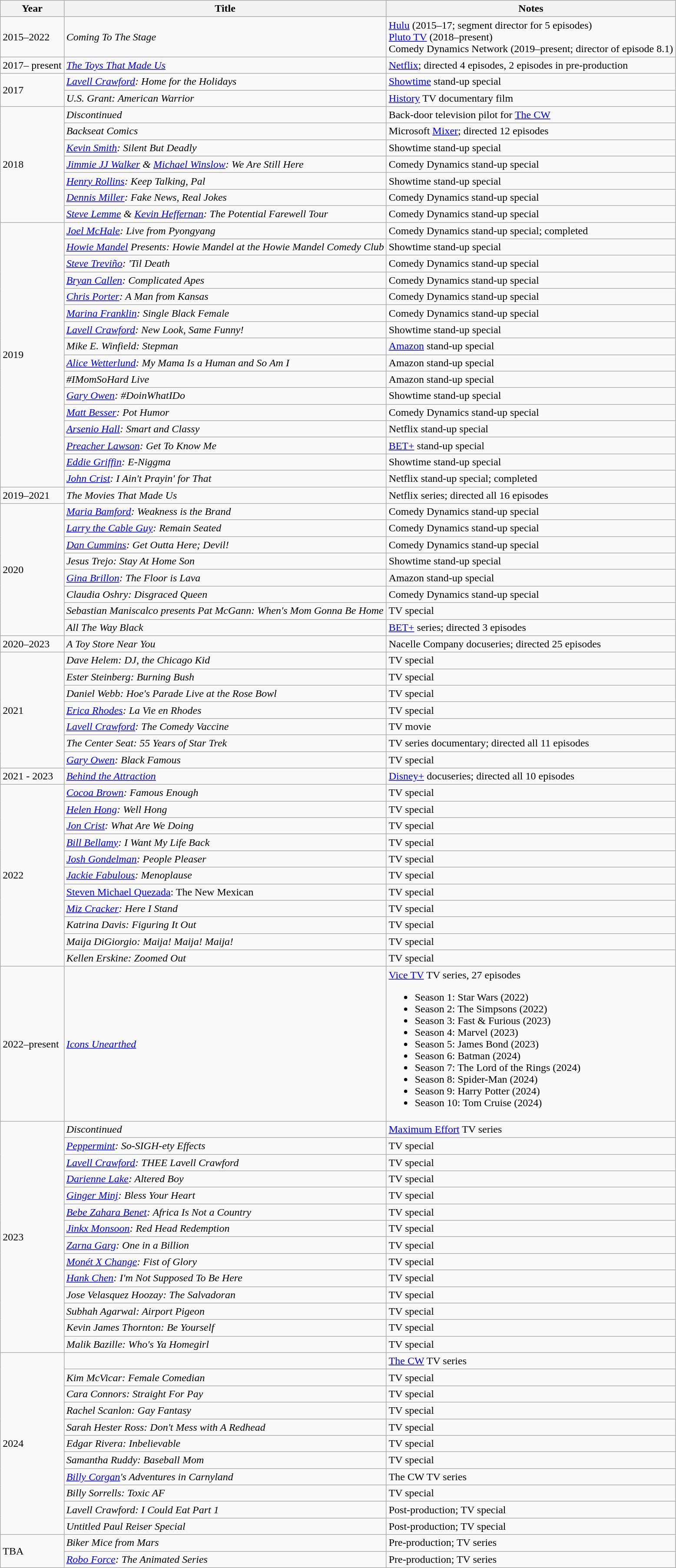<table class="wikitable sortable">
<tr>
<th>Year</th>
<th>Title</th>
<th>Notes</th>
</tr>
<tr>
<td>2015–2022</td>
<td><em>Coming To The Stage</em></td>
<td><a href='#'>Hulu</a> (2015–17; segment director for 5 episodes)<br><a href='#'>Pluto TV</a> (2018–present)<br>Comedy Dynamics Network (2019–present; director of episode 8.1)</td>
</tr>
<tr>
<td>2017– present</td>
<td><em><a href='#'>The Toys That Made Us</a></em></td>
<td><a href='#'>Netflix</a>; directed 4 episodes, 2 episodes in pre-production</td>
</tr>
<tr>
<td rowspan="2">2017</td>
<td><em><a href='#'>Lavell Crawford</a>: Home for the Holidays</em></td>
<td><a href='#'>Showtime</a> stand-up special</td>
</tr>
<tr>
<td><em>U.S. Grant: American Warrior</em></td>
<td><a href='#'>History</a> TV documentary film</td>
</tr>
<tr>
<td rowspan="7">2018</td>
<td><em>Discontinued</em></td>
<td>Back-door television pilot for <a href='#'>The CW</a></td>
</tr>
<tr>
<td><em>Backseat Comics</em></td>
<td>Microsoft <a href='#'>Mixer</a>; directed 12 episodes</td>
</tr>
<tr>
<td><em><a href='#'>Kevin Smith</a>: Silent But Deadly</em></td>
<td>Showtime stand-up special</td>
</tr>
<tr>
<td><em><a href='#'>Jimmie JJ Walker</a> & <a href='#'>Michael Winslow</a>: We Are Still Here</em></td>
<td>Comedy Dynamics stand-up special</td>
</tr>
<tr>
<td><em><a href='#'>Henry Rollins</a>: Keep Talking, Pal</em></td>
<td>Showtime stand-up special</td>
</tr>
<tr>
<td><em><a href='#'>Dennis Miller</a>: Fake News, Real Jokes</em></td>
<td>Comedy Dynamics stand-up special</td>
</tr>
<tr>
<td><em><a href='#'>Steve Lemme</a> & <a href='#'>Kevin Heffernan</a>: The Potential Farewell Tour</em></td>
<td>Comedy Dynamics stand-up special</td>
</tr>
<tr>
<td rowspan="16">2019</td>
<td><em><a href='#'>Joel McHale</a>: Live from Pyongyang</em></td>
<td>Comedy Dynamics stand-up special; completed</td>
</tr>
<tr>
<td><em><a href='#'>Howie Mandel</a> Presents: Howie Mandel at the Howie Mandel Comedy Club</em></td>
<td>Showtime stand-up special</td>
</tr>
<tr>
<td><em><a href='#'>Steve Treviño</a>: 'Til Death</em></td>
<td>Comedy Dynamics stand-up special</td>
</tr>
<tr>
<td><em><a href='#'>Bryan Callen</a>: Complicated Apes</em></td>
<td>Comedy Dynamics stand-up special</td>
</tr>
<tr>
<td><em><a href='#'>Chris Porter</a>: A Man from Kansas</em></td>
<td>Comedy Dynamics stand-up special</td>
</tr>
<tr>
<td><em><a href='#'>Marina Franklin</a>: Single Black Female</em></td>
<td>Comedy Dynamics stand-up special</td>
</tr>
<tr>
<td><em><a href='#'>Lavell Crawford</a>: New Look, Same Funny!</em></td>
<td>Showtime stand-up special</td>
</tr>
<tr>
<td><em>Mike E. Winfield: Stepman</em></td>
<td><a href='#'>Amazon</a> stand-up special</td>
</tr>
<tr>
<td><em><a href='#'>Alice Wetterlund</a>: My Mama Is a Human and So Am I</em></td>
<td>Amazon stand-up special</td>
</tr>
<tr>
<td><em>#IMomSoHard Live</em></td>
<td>Amazon stand-up special</td>
</tr>
<tr>
<td><em><a href='#'>Gary Owen</a>: #DoinWhatIDo</em></td>
<td>Showtime stand-up special</td>
</tr>
<tr>
<td><em><a href='#'>Matt Besser</a>: Pot Humor</em></td>
<td>Comedy Dynamics stand-up special</td>
</tr>
<tr>
<td><em><a href='#'>Arsenio Hall</a>: Smart and Classy</em></td>
<td>Netflix stand-up special</td>
</tr>
<tr>
<td><em><a href='#'>Preacher Lawson</a>: Get To Know Me</em></td>
<td><a href='#'>BET+</a> stand-up special</td>
</tr>
<tr>
<td><em><a href='#'>Eddie Griffin</a>: E-Niggma</em></td>
<td>Showtime stand-up special</td>
</tr>
<tr>
<td><em><a href='#'>John Crist</a>: I Ain't Prayin' for That</em></td>
<td>Netflix stand-up special; completed</td>
</tr>
<tr>
<td>2019–2021</td>
<td><em>The Movies That Made Us</em></td>
<td>Netflix series; directed all 16 episodes</td>
</tr>
<tr>
<td rowspan="8">2020</td>
<td><em><a href='#'>Maria Bamford</a>: Weakness is the Brand</em></td>
<td>Comedy Dynamics stand-up special</td>
</tr>
<tr>
<td><em><a href='#'>Larry the Cable Guy</a>: Remain Seated</em></td>
<td>Comedy Dynamics stand-up special</td>
</tr>
<tr>
<td><em><a href='#'>Dan Cummins</a>: Get Outta Here; Devil!</em></td>
<td>Comedy Dynamics stand-up special</td>
</tr>
<tr>
<td><em>Jesus Trejo: Stay At Home Son</em></td>
<td>Showtime stand-up special</td>
</tr>
<tr>
<td><em><a href='#'>Gina Brillon</a>: The Floor is Lava </em></td>
<td>Amazon stand-up special</td>
</tr>
<tr>
<td><em>Claudia Oshry: Disgraced Queen</em></td>
<td>Comedy Dynamics stand-up special</td>
</tr>
<tr>
<td><em>Sebastian Maniscalco presents Pat McGann: When's Mom Gonna Be Home</em></td>
<td>TV special</td>
</tr>
<tr>
<td><em>All The Way Black</em></td>
<td><a href='#'>BET+</a> series; directed 3 episodes</td>
</tr>
<tr>
<td>2020–2023</td>
<td><em>A Toy Store Near You</em></td>
<td>Nacelle Company docuseries; directed 25 episodes</td>
</tr>
<tr>
<td rowspan="7">2021</td>
<td><em>Dave Helem: DJ, the Chicago Kid</em></td>
<td>TV special</td>
</tr>
<tr>
<td><em>Ester Steinberg: Burning Bush</em></td>
<td>TV special</td>
</tr>
<tr>
<td><em>Daniel Webb: Hoe's Parade Live at the Rose Bowl</em></td>
<td>TV special</td>
</tr>
<tr>
<td><em><a href='#'>Erica Rhodes</a>: La Vie en Rhodes</em></td>
<td>TV special</td>
</tr>
<tr>
<td><em><a href='#'>Lavell Crawford</a>: The Comedy Vaccine</em></td>
<td>TV movie</td>
</tr>
<tr>
<td><em>The Center Seat: 55 Years of Star Trek</em></td>
<td>TV series documentary; directed all 11 episodes</td>
</tr>
<tr>
<td><em><a href='#'>Gary Owen</a>: Black Famous</em></td>
<td>TV special</td>
</tr>
<tr>
<td>2021 - 2023</td>
<td><em><a href='#'>Behind the Attraction</a></em></td>
<td><a href='#'>Disney+</a> docuseries; directed all 10 episodes</td>
</tr>
<tr>
<td rowspan="11">2022</td>
<td><em><a href='#'>Cocoa Brown</a>: Famous Enough</em></td>
<td>TV special</td>
</tr>
<tr>
<td><em><a href='#'>Helen Hong</a>: Well Hong</em></td>
<td>TV special</td>
</tr>
<tr>
<td><em><a href='#'>Jon Crist</a>: What Are We Doing</em></td>
<td>TV special</td>
</tr>
<tr>
<td><em><a href='#'>Bill Bellamy</a>: I Want My Life Back</em></td>
<td>TV special</td>
</tr>
<tr>
<td><em><a href='#'>Josh Gondelman</a>: People Pleaser</em></td>
<td>TV special</td>
</tr>
<tr>
<td><em><a href='#'>Jackie Fabulous</a>: Menoplause</em></td>
<td>TV special</td>
</tr>
<tr>
<td><a href='#'>Steven Michael Quezada</a>: The New Mexican</td>
<td>TV special</td>
</tr>
<tr>
<td><em><a href='#'>Miz Cracker</a>: Here I Stand</em></td>
<td>TV special</td>
</tr>
<tr>
<td><em>Katrina Davis: Figuring It Out</em></td>
<td>TV special</td>
</tr>
<tr>
<td><em>Maija DiGiorgio: Maija! Maija! Maija!</em></td>
<td>TV special</td>
</tr>
<tr>
<td><em>Kellen Erskine: Zoomed Out</em></td>
<td>TV special</td>
</tr>
<tr>
<td>2022–present</td>
<td><em><a href='#'>Icons Unearthed</a></em></td>
<td><a href='#'>Vice TV</a> TV series, 27 episodes<br><ul><li>Season 1: Star Wars (2022)</li><li>Season 2: The Simpsons (2022)</li><li>Season 3: Fast & Furious (2023)</li><li>Season 4: Marvel (2023)</li><li>Season 5: James Bond (2023)</li><li>Season 6: Batman (2024)</li><li>Season 7: The Lord of the Rings (2024)</li><li>Season 8: Spider-Man (2024)</li><li>Season 9: Harry Potter (2024)</li><li>Season 10: Tom Cruise (2024)</li></ul></td>
</tr>
<tr>
<td rowspan="14">2023</td>
<td><em>Discontinued</em></td>
<td><a href='#'>Maximum Effort</a> TV series</td>
</tr>
<tr>
<td><em><a href='#'>Peppermint</a>: So-SIGH-ety Effects</em></td>
<td>TV special</td>
</tr>
<tr>
<td><em><a href='#'>Lavell Crawford</a>: THEE Lavell Crawford</em></td>
<td>TV special</td>
</tr>
<tr>
<td><em><a href='#'>Darienne Lake</a>: Altered Boy</em></td>
<td>TV special</td>
</tr>
<tr>
<td><em><a href='#'>Ginger Minj</a>: Bless Your Heart</em></td>
<td>TV special</td>
</tr>
<tr>
<td><em><a href='#'>Bebe Zahara Benet</a>: Africa Is Not a Country</em></td>
<td>TV special</td>
</tr>
<tr>
<td><em><a href='#'>Jinkx Monsoon</a>: Red Head Redemption</em></td>
<td>TV special</td>
</tr>
<tr>
<td><em><a href='#'>Zarna Garg</a>: One in a Billion</em></td>
<td>TV special</td>
</tr>
<tr>
<td><em><a href='#'>Monét X Change</a>: Fist of Glory</em></td>
<td>TV special</td>
</tr>
<tr>
<td><em><a href='#'>Hank Chen</a>: I'm Not Supposed To Be Here</em></td>
<td>TV special</td>
</tr>
<tr>
<td><em>Jose Velasquez Hoozay: The Salvadoran</em></td>
<td>TV special</td>
</tr>
<tr>
<td><em>Subhah Agarwal: Airport Pigeon</em></td>
<td>TV special</td>
</tr>
<tr>
<td><em>Kevin James Thornton: Be Yourself</em></td>
<td>TV special</td>
</tr>
<tr>
<td><em>Malik Bazille: Who's Ya Homegirl</em></td>
<td>TV special</td>
</tr>
<tr>
<td rowspan="11">2024</td>
<td><em></em></td>
<td><a href='#'>The CW</a> TV series</td>
</tr>
<tr>
<td><em>Kim McVicar: Female Comedian</em></td>
<td>TV special</td>
</tr>
<tr>
<td><em>Cara Connors: Straight For Pay</em></td>
<td>TV special</td>
</tr>
<tr>
<td><em>Rachel Scanlon: Gay Fantasy</em></td>
<td>TV special</td>
</tr>
<tr>
<td><em>Sarah Hester Ross: Don't Mess with A Redhead</em></td>
<td>TV special</td>
</tr>
<tr>
<td><em>Edgar Rivera: Inbelievable</em></td>
<td>TV special</td>
</tr>
<tr>
<td><em>Samantha Ruddy: Baseball Mom</em></td>
<td>TV special</td>
</tr>
<tr>
<td><em><a href='#'>Billy Corgan</a>'s Adventures in Carnyland</em></td>
<td>The CW TV series</td>
</tr>
<tr>
<td><em>Billy Sorrells: Toxic AF</em></td>
<td>TV special</td>
</tr>
<tr>
<td><em>Lavell Crawford: I Could Eat Part 1</em></td>
<td>Post-production; TV special</td>
</tr>
<tr>
<td><em>Untitled Paul Reiser Special</em></td>
<td>Post-production; TV special</td>
</tr>
<tr>
<td rowspan="2">TBA</td>
<td><em>Biker Mice from Mars</em></td>
<td>Pre-production; TV series</td>
</tr>
<tr>
<td><em><a href='#'>Robo Force</a>: The Animated Series</em></td>
<td>Pre-production; TV series</td>
</tr>
</table>
